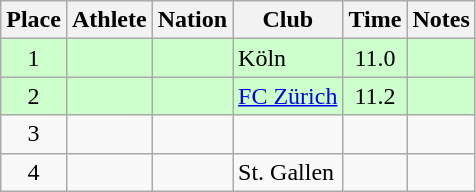<table class="wikitable sortable">
<tr>
<th>Place</th>
<th>Athlete</th>
<th>Nation</th>
<th>Club</th>
<th>Time</th>
<th>Notes</th>
</tr>
<tr style="background:#cfc;">
<td align=center>1</td>
<td></td>
<td></td>
<td>Köln</td>
<td align=center>11.0</td>
<td align=center></td>
</tr>
<tr style="background:#cfc;">
<td align=center>2</td>
<td></td>
<td></td>
<td><a href='#'>FC Zürich</a></td>
<td align=center>11.2</td>
<td align=center></td>
</tr>
<tr>
<td align=center>3</td>
<td></td>
<td></td>
<td></td>
<td></td>
<td></td>
</tr>
<tr>
<td align=center>4</td>
<td></td>
<td></td>
<td>St. Gallen</td>
<td></td>
<td></td>
</tr>
</table>
